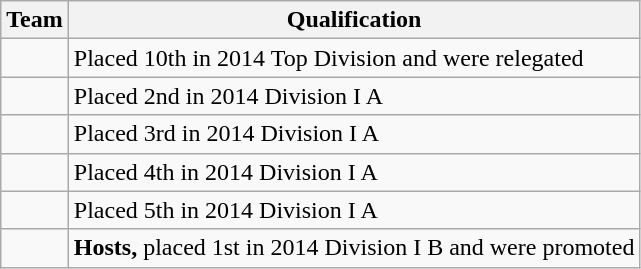<table class="wikitable">
<tr>
<th>Team</th>
<th>Qualification</th>
</tr>
<tr>
<td></td>
<td>Placed 10th in 2014 Top Division and were relegated</td>
</tr>
<tr>
<td></td>
<td>Placed 2nd in 2014 Division I A</td>
</tr>
<tr>
<td></td>
<td>Placed 3rd in 2014 Division I A</td>
</tr>
<tr>
<td></td>
<td>Placed 4th in 2014 Division I A</td>
</tr>
<tr>
<td></td>
<td>Placed 5th in 2014 Division I A</td>
</tr>
<tr>
<td></td>
<td><strong>Hosts,</strong> placed 1st in 2014 Division I B and were promoted</td>
</tr>
</table>
